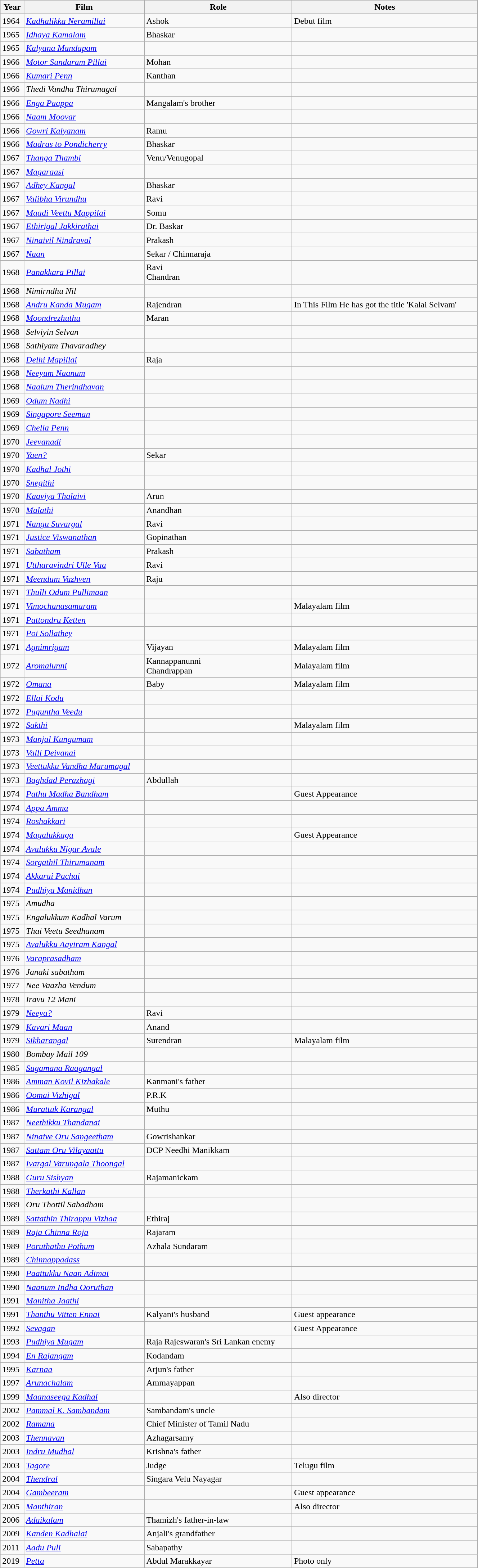<table class="wikitable" style="width:70%;">
<tr>
<th>Year</th>
<th>Film</th>
<th>Role</th>
<th>Notes</th>
</tr>
<tr>
<td>1964</td>
<td><em><a href='#'>Kadhalikka Neramillai</a></em></td>
<td>Ashok</td>
<td>Debut film</td>
</tr>
<tr>
<td>1965</td>
<td><em><a href='#'>Idhaya Kamalam</a></em></td>
<td>Bhaskar</td>
<td></td>
</tr>
<tr>
<td>1965</td>
<td><a href='#'><em>Kalyana Mandapam</em></a></td>
<td></td>
<td></td>
</tr>
<tr>
<td>1966</td>
<td><em><a href='#'>Motor Sundaram Pillai</a></em></td>
<td>Mohan</td>
<td></td>
</tr>
<tr>
<td>1966</td>
<td><em><a href='#'>Kumari Penn</a></em></td>
<td>Kanthan</td>
<td></td>
</tr>
<tr>
<td>1966</td>
<td><em>Thedi Vandha Thirumagal</em></td>
<td></td>
<td></td>
</tr>
<tr>
<td>1966</td>
<td><em><a href='#'>Enga Paappa</a></em></td>
<td>Mangalam's brother</td>
<td></td>
</tr>
<tr>
<td>1966</td>
<td><em><a href='#'>Naam Moovar</a></em></td>
<td></td>
<td></td>
</tr>
<tr>
<td>1966</td>
<td><em><a href='#'>Gowri Kalyanam</a></em></td>
<td>Ramu</td>
<td></td>
</tr>
<tr>
<td>1966</td>
<td><em><a href='#'>Madras to Pondicherry</a></em></td>
<td>Bhaskar</td>
<td></td>
</tr>
<tr>
<td>1967</td>
<td><em><a href='#'>Thanga Thambi</a></em></td>
<td>Venu/Venugopal</td>
<td></td>
</tr>
<tr>
<td>1967</td>
<td><em><a href='#'>Magaraasi</a></em></td>
<td></td>
<td></td>
</tr>
<tr>
<td>1967</td>
<td><a href='#'><em>Adhey Kangal</em></a></td>
<td>Bhaskar</td>
<td></td>
</tr>
<tr>
<td>1967</td>
<td><a href='#'><em>Valibha Virundhu</em></a></td>
<td>Ravi</td>
<td></td>
</tr>
<tr>
<td>1967</td>
<td><em><a href='#'>Maadi Veettu Mappilai</a></em></td>
<td>Somu</td>
<td></td>
</tr>
<tr>
<td>1967</td>
<td><em><a href='#'>Ethirigal Jakkirathai</a></em></td>
<td>Dr. Baskar</td>
<td></td>
</tr>
<tr>
<td>1967</td>
<td><a href='#'><em>Ninaivil Nindraval</em></a></td>
<td>Prakash</td>
<td></td>
</tr>
<tr>
<td>1967</td>
<td><a href='#'><em>Naan</em></a></td>
<td>Sekar / Chinnaraja</td>
<td></td>
</tr>
<tr>
<td>1968</td>
<td><em><a href='#'>Panakkara Pillai</a></em></td>
<td>Ravi<br>Chandran</td>
<td></td>
</tr>
<tr>
<td>1968</td>
<td><em>Nimirndhu Nil</em></td>
<td></td>
<td></td>
</tr>
<tr>
<td>1968</td>
<td><em><a href='#'>Andru Kanda Mugam</a></em></td>
<td>Rajendran</td>
<td>In This Film He has got the title 'Kalai Selvam'</td>
</tr>
<tr>
<td>1968</td>
<td><em><a href='#'>Moondrezhuthu</a></em></td>
<td>Maran</td>
<td></td>
</tr>
<tr>
<td>1968</td>
<td><em>Selviyin Selvan</em></td>
<td></td>
<td></td>
</tr>
<tr>
<td>1968</td>
<td><em>Sathiyam Thavaradhey</em></td>
<td></td>
<td></td>
</tr>
<tr>
<td>1968</td>
<td><em><a href='#'>Delhi Mapillai</a></em></td>
<td>Raja</td>
<td></td>
</tr>
<tr>
<td>1968</td>
<td><a href='#'><em>Neeyum Naanum</em></a></td>
<td></td>
<td></td>
</tr>
<tr>
<td>1968</td>
<td><em><a href='#'>Naalum Therindhavan</a></em></td>
<td></td>
<td></td>
</tr>
<tr>
<td>1969</td>
<td><em><a href='#'>Odum Nadhi</a></em></td>
<td></td>
<td></td>
</tr>
<tr>
<td>1969</td>
<td><em><a href='#'>Singapore Seeman</a></em></td>
<td></td>
<td></td>
</tr>
<tr>
<td>1969</td>
<td><em><a href='#'>Chella Penn</a></em></td>
<td></td>
<td></td>
</tr>
<tr>
<td>1970</td>
<td><em><a href='#'>Jeevanadi</a></em></td>
<td></td>
<td></td>
</tr>
<tr>
<td>1970</td>
<td><em><a href='#'>Yaen?</a></em></td>
<td>Sekar</td>
<td></td>
</tr>
<tr>
<td>1970</td>
<td><em><a href='#'>Kadhal Jothi</a></em></td>
<td></td>
<td></td>
</tr>
<tr>
<td>1970</td>
<td><em><a href='#'>Snegithi</a></em></td>
<td></td>
<td></td>
</tr>
<tr>
<td>1970</td>
<td><em><a href='#'>Kaaviya Thalaivi</a></em></td>
<td>Arun</td>
<td></td>
</tr>
<tr>
<td>1970</td>
<td><a href='#'><em>Malathi</em></a></td>
<td>Anandhan</td>
<td></td>
</tr>
<tr>
<td>1971</td>
<td><em><a href='#'>Nangu Suvargal</a></em></td>
<td>Ravi</td>
<td></td>
</tr>
<tr>
<td>1971</td>
<td><em><a href='#'>Justice Viswanathan</a></em></td>
<td>Gopinathan</td>
<td></td>
</tr>
<tr>
<td>1971</td>
<td><em><a href='#'>Sabatham</a></em></td>
<td>Prakash</td>
<td></td>
</tr>
<tr>
<td>1971</td>
<td><em><a href='#'>Uttharavindri Ulle Vaa</a></em></td>
<td>Ravi</td>
<td></td>
</tr>
<tr>
<td>1971</td>
<td><em><a href='#'>Meendum Vazhven</a></em></td>
<td>Raju</td>
<td></td>
</tr>
<tr>
<td>1971</td>
<td><em><a href='#'>Thulli Odum Pullimaan</a></em></td>
<td></td>
<td></td>
</tr>
<tr>
<td>1971</td>
<td><em><a href='#'>Vimochanasamaram</a></em></td>
<td></td>
<td>Malayalam film</td>
</tr>
<tr>
<td>1971</td>
<td><em><a href='#'>Pattondru Ketten</a></em></td>
<td></td>
<td></td>
</tr>
<tr>
<td>1971</td>
<td><em><a href='#'>Poi Sollathey</a></em></td>
<td></td>
<td></td>
</tr>
<tr>
<td>1971</td>
<td><em><a href='#'>Agnimrigam</a></em></td>
<td>Vijayan</td>
<td>Malayalam film</td>
</tr>
<tr>
<td>1972</td>
<td><em><a href='#'>Aromalunni</a></em></td>
<td>Kannappanunni<br>Chandrappan</td>
<td>Malayalam film</td>
</tr>
<tr>
<td>1972</td>
<td><em><a href='#'>Omana</a></em></td>
<td>Baby</td>
<td>Malayalam film</td>
</tr>
<tr>
<td>1972</td>
<td><em><a href='#'>Ellai Kodu</a></em></td>
<td></td>
<td></td>
</tr>
<tr>
<td>1972</td>
<td><a href='#'><em>Puguntha Veedu</em></a></td>
<td></td>
<td></td>
</tr>
<tr>
<td>1972</td>
<td><a href='#'><em>Sakthi</em></a></td>
<td></td>
<td>Malayalam film</td>
</tr>
<tr>
<td>1973</td>
<td><em><a href='#'>Manjal Kungumam</a></em></td>
<td></td>
<td></td>
</tr>
<tr>
<td>1973</td>
<td><em><a href='#'>Valli Deivanai</a></em></td>
<td></td>
<td></td>
</tr>
<tr>
<td>1973</td>
<td><em><a href='#'>Veettukku Vandha Marumagal</a></em></td>
<td></td>
<td></td>
</tr>
<tr>
<td>1973</td>
<td><em><a href='#'>Baghdad Perazhagi</a></em></td>
<td>Abdullah</td>
<td></td>
</tr>
<tr>
<td>1974</td>
<td><em><a href='#'>Pathu Madha Bandham</a></em></td>
<td></td>
<td>Guest Appearance</td>
</tr>
<tr>
<td>1974</td>
<td><a href='#'><em>Appa Amma</em></a></td>
<td></td>
<td></td>
</tr>
<tr>
<td>1974</td>
<td><em><a href='#'>Roshakkari</a></em></td>
<td></td>
<td></td>
</tr>
<tr>
<td>1974</td>
<td><em><a href='#'>Magalukkaga</a></em></td>
<td></td>
<td>Guest Appearance</td>
</tr>
<tr>
<td>1974</td>
<td><em><a href='#'>Avalukku Nigar Avale</a></em></td>
<td></td>
<td></td>
</tr>
<tr>
<td>1974</td>
<td><em><a href='#'>Sorgathil Thirumanam</a></em></td>
<td></td>
<td></td>
</tr>
<tr>
<td>1974</td>
<td><em><a href='#'>Akkarai Pachai</a></em></td>
<td></td>
<td></td>
</tr>
<tr>
<td>1974</td>
<td><em><a href='#'>Pudhiya Manidhan</a></em></td>
<td></td>
<td></td>
</tr>
<tr>
<td>1975</td>
<td><em>Amudha</em></td>
<td></td>
<td></td>
</tr>
<tr>
<td>1975</td>
<td><em>Engalukkum Kadhal Varum</em></td>
<td></td>
<td></td>
</tr>
<tr>
<td>1975</td>
<td><em>Thai Veetu Seedhanam</em></td>
<td></td>
<td></td>
</tr>
<tr>
<td>1975</td>
<td><em><a href='#'>Avalukku Aayiram Kangal</a></em></td>
<td></td>
<td></td>
</tr>
<tr>
<td>1976</td>
<td><a href='#'><em>Varaprasadham</em></a></td>
<td></td>
<td></td>
</tr>
<tr>
<td>1976</td>
<td><em>Janaki sabatham</em></td>
<td></td>
<td></td>
</tr>
<tr>
<td>1977</td>
<td><em>Nee Vaazha Vendum</em></td>
<td></td>
<td></td>
</tr>
<tr>
<td>1978</td>
<td><em>Iravu 12 Mani</em></td>
<td></td>
<td></td>
</tr>
<tr>
<td>1979</td>
<td><em><a href='#'>Neeya?</a></em></td>
<td>Ravi</td>
<td></td>
</tr>
<tr>
<td>1979</td>
<td><em><a href='#'>Kavari Maan</a></em></td>
<td>Anand</td>
<td></td>
</tr>
<tr>
<td>1979</td>
<td><em><a href='#'>Sikharangal</a></em></td>
<td>Surendran</td>
<td>Malayalam film</td>
</tr>
<tr>
<td>1980</td>
<td><em>Bombay Mail 109</em></td>
<td></td>
<td></td>
</tr>
<tr>
<td>1985</td>
<td><em><a href='#'>Sugamana Raagangal</a></em></td>
<td></td>
<td></td>
</tr>
<tr>
<td>1986</td>
<td><em><a href='#'>Amman Kovil Kizhakale</a></em></td>
<td>Kanmani's father</td>
<td></td>
</tr>
<tr>
<td>1986</td>
<td><em><a href='#'>Oomai Vizhigal</a></em></td>
<td>P.R.K</td>
<td></td>
</tr>
<tr>
<td>1986</td>
<td><em><a href='#'>Murattuk Karangal</a></em></td>
<td>Muthu</td>
<td></td>
</tr>
<tr>
<td>1987</td>
<td><em><a href='#'>Neethikku Thandanai</a></em></td>
<td></td>
<td></td>
</tr>
<tr>
<td>1987</td>
<td><em><a href='#'>Ninaive Oru Sangeetham</a></em></td>
<td>Gowrishankar</td>
<td></td>
</tr>
<tr>
<td>1987</td>
<td><em><a href='#'>Sattam Oru Vilayaattu</a></em></td>
<td>DCP Needhi Manikkam</td>
<td></td>
</tr>
<tr>
<td>1987</td>
<td><em><a href='#'>Ivargal Varungala Thoongal</a></em></td>
<td></td>
<td></td>
</tr>
<tr>
<td>1988</td>
<td><em><a href='#'>Guru Sishyan</a></em></td>
<td>Rajamanickam</td>
<td></td>
</tr>
<tr>
<td>1988</td>
<td><em><a href='#'>Therkathi Kallan</a></em></td>
<td></td>
<td></td>
</tr>
<tr>
<td>1989</td>
<td><em>Oru Thottil Sabadham</em></td>
<td></td>
<td></td>
</tr>
<tr>
<td>1989</td>
<td><em><a href='#'>Sattathin Thirappu Vizhaa</a></em></td>
<td>Ethiraj</td>
<td></td>
</tr>
<tr>
<td>1989</td>
<td><em><a href='#'>Raja Chinna Roja</a></em></td>
<td>Rajaram</td>
<td></td>
</tr>
<tr>
<td>1989</td>
<td><em><a href='#'>Poruthathu Pothum</a></em></td>
<td>Azhala Sundaram</td>
<td></td>
</tr>
<tr>
<td>1989</td>
<td><em><a href='#'>Chinnappadass</a></em></td>
<td></td>
<td></td>
</tr>
<tr>
<td>1990</td>
<td><em><a href='#'>Paattukku Naan Adimai</a></em></td>
<td></td>
<td></td>
</tr>
<tr>
<td>1990</td>
<td><em><a href='#'>Naanum Indha Ooruthan</a></em></td>
<td></td>
<td></td>
</tr>
<tr>
<td>1991</td>
<td><em><a href='#'>Manitha Jaathi</a></em></td>
<td></td>
<td></td>
</tr>
<tr>
<td>1991</td>
<td><em><a href='#'>Thanthu Vitten Ennai</a></em></td>
<td>Kalyani's husband</td>
<td>Guest appearance</td>
</tr>
<tr>
<td>1992</td>
<td><em><a href='#'>Sevagan</a></em></td>
<td></td>
<td>Guest Appearance</td>
</tr>
<tr>
<td>1993</td>
<td><em><a href='#'>Pudhiya Mugam</a></em></td>
<td>Raja Rajeswaran's Sri Lankan enemy</td>
<td></td>
</tr>
<tr>
<td>1994</td>
<td><em><a href='#'>En Rajangam</a></em></td>
<td>Kodandam</td>
<td></td>
</tr>
<tr>
<td>1995</td>
<td><em><a href='#'>Karnaa</a></em></td>
<td>Arjun's father</td>
<td></td>
</tr>
<tr>
<td>1997</td>
<td><em><a href='#'>Arunachalam</a></em></td>
<td>Ammayappan</td>
<td></td>
</tr>
<tr>
<td>1999</td>
<td><em><a href='#'>Maanaseega Kadhal</a></em></td>
<td></td>
<td>Also director</td>
</tr>
<tr>
<td>2002</td>
<td><em><a href='#'>Pammal K. Sambandam</a></em></td>
<td>Sambandam's uncle</td>
<td></td>
</tr>
<tr>
<td>2002</td>
<td><em><a href='#'>Ramana</a></em></td>
<td>Chief Minister of Tamil Nadu</td>
<td></td>
</tr>
<tr>
<td>2003</td>
<td><em><a href='#'>Thennavan</a></em></td>
<td>Azhagarsamy</td>
<td></td>
</tr>
<tr>
<td>2003</td>
<td><em><a href='#'>Indru Mudhal</a></em></td>
<td>Krishna's father</td>
<td></td>
</tr>
<tr>
<td>2003</td>
<td><a href='#'><em>Tagore</em></a></td>
<td>Judge</td>
<td>Telugu film</td>
</tr>
<tr>
<td>2004</td>
<td><a href='#'><em>Thendral</em></a></td>
<td>Singara Velu Nayagar</td>
<td></td>
</tr>
<tr>
<td>2004</td>
<td><em><a href='#'>Gambeeram</a></em></td>
<td></td>
<td>Guest appearance</td>
</tr>
<tr>
<td>2005</td>
<td><em><a href='#'>Manthiran</a></em></td>
<td></td>
<td>Also director</td>
</tr>
<tr>
<td>2006</td>
<td><em><a href='#'>Adaikalam</a></em></td>
<td>Thamizh's father-in-law</td>
<td></td>
</tr>
<tr>
<td>2009</td>
<td><em><a href='#'>Kanden Kadhalai</a></em></td>
<td>Anjali's grandfather</td>
<td></td>
</tr>
<tr>
<td>2011</td>
<td><em><a href='#'>Aadu Puli</a></em></td>
<td>Sabapathy</td>
<td></td>
</tr>
<tr>
<td>2019</td>
<td><a href='#'><em>Petta</em></a></td>
<td>Abdul Marakkayar</td>
<td>Photo only</td>
</tr>
</table>
